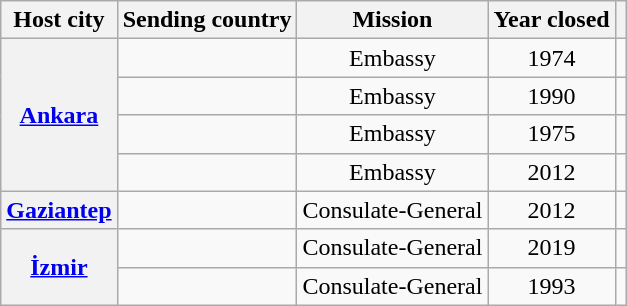<table class="wikitable plainrowheaders">
<tr>
<th scope="col">Host city</th>
<th scope="col">Sending country</th>
<th scope="col">Mission</th>
<th scope="col">Year closed</th>
<th scope="col"></th>
</tr>
<tr>
<th rowspan="4"><a href='#'>Ankara</a></th>
<td></td>
<td style="text-align:center;">Embassy</td>
<td style="text-align:center;">1974</td>
<td style="text-align:center;"></td>
</tr>
<tr>
<td></td>
<td style="text-align:center;">Embassy</td>
<td style="text-align:center;">1990</td>
<td style="text-align:center;"></td>
</tr>
<tr>
<td></td>
<td style="text-align:center;">Embassy</td>
<td style="text-align:center;">1975</td>
<td style="text-align:center;"></td>
</tr>
<tr>
<td></td>
<td style="text-align:center;">Embassy</td>
<td style="text-align:center;">2012</td>
<td style="text-align:center;"></td>
</tr>
<tr>
<th><a href='#'>Gaziantep</a></th>
<td></td>
<td style="text-align:center;">Consulate-General</td>
<td style="text-align:center;">2012</td>
<td style="text-align:center;"></td>
</tr>
<tr>
<th rowspan="2"><a href='#'>İzmir</a></th>
<td></td>
<td style="text-align:center;">Consulate-General</td>
<td style="text-align:center;">2019</td>
<td style="text-align:center;"></td>
</tr>
<tr>
<td></td>
<td style="text-align:center;">Consulate-General</td>
<td style="text-align:center;">1993</td>
<td style="text-align:center;"></td>
</tr>
</table>
